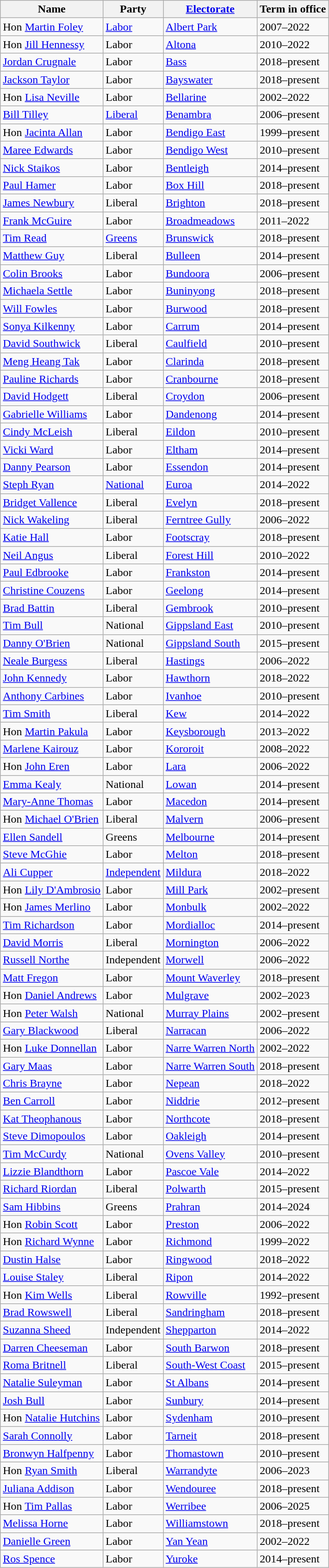<table class="wikitable sortable">
<tr>
<th><strong>Name</strong></th>
<th><strong>Party</strong></th>
<th><strong><a href='#'>Electorate</a></strong></th>
<th><strong>Term in office</strong></th>
</tr>
<tr>
<td>Hon <a href='#'>Martin Foley</a></td>
<td><a href='#'>Labor</a></td>
<td><a href='#'>Albert Park</a></td>
<td>2007–2022</td>
</tr>
<tr>
<td>Hon <a href='#'>Jill Hennessy</a></td>
<td>Labor</td>
<td><a href='#'>Altona</a></td>
<td>2010–2022</td>
</tr>
<tr>
<td><a href='#'>Jordan Crugnale</a></td>
<td>Labor</td>
<td><a href='#'>Bass</a></td>
<td>2018–present</td>
</tr>
<tr>
<td><a href='#'>Jackson Taylor</a></td>
<td>Labor</td>
<td><a href='#'>Bayswater</a></td>
<td>2018–present</td>
</tr>
<tr>
<td>Hon <a href='#'>Lisa Neville</a></td>
<td>Labor</td>
<td><a href='#'>Bellarine</a></td>
<td>2002–2022</td>
</tr>
<tr>
<td><a href='#'>Bill Tilley</a></td>
<td><a href='#'>Liberal</a></td>
<td><a href='#'>Benambra</a></td>
<td>2006–present</td>
</tr>
<tr>
<td>Hon <a href='#'>Jacinta Allan</a></td>
<td>Labor</td>
<td><a href='#'>Bendigo East</a></td>
<td>1999–present</td>
</tr>
<tr>
<td><a href='#'>Maree Edwards</a></td>
<td>Labor</td>
<td><a href='#'>Bendigo West</a></td>
<td>2010–present</td>
</tr>
<tr>
<td><a href='#'>Nick Staikos</a></td>
<td>Labor</td>
<td><a href='#'>Bentleigh</a></td>
<td>2014–present</td>
</tr>
<tr>
<td><a href='#'>Paul Hamer</a></td>
<td>Labor</td>
<td><a href='#'>Box Hill</a></td>
<td>2018–present</td>
</tr>
<tr>
<td><a href='#'>James Newbury</a></td>
<td>Liberal</td>
<td><a href='#'>Brighton</a></td>
<td>2018–present</td>
</tr>
<tr>
<td><a href='#'>Frank McGuire</a></td>
<td>Labor</td>
<td><a href='#'>Broadmeadows</a></td>
<td>2011–2022</td>
</tr>
<tr>
<td><a href='#'>Tim Read</a></td>
<td><a href='#'>Greens</a></td>
<td><a href='#'>Brunswick</a></td>
<td>2018–present</td>
</tr>
<tr>
<td><a href='#'>Matthew Guy</a></td>
<td>Liberal</td>
<td><a href='#'>Bulleen</a></td>
<td>2014–present</td>
</tr>
<tr>
<td><a href='#'>Colin Brooks</a></td>
<td>Labor</td>
<td><a href='#'>Bundoora</a></td>
<td>2006–present</td>
</tr>
<tr>
<td><a href='#'>Michaela Settle</a></td>
<td>Labor</td>
<td><a href='#'>Buninyong</a></td>
<td>2018–present</td>
</tr>
<tr>
<td><a href='#'>Will Fowles</a></td>
<td>Labor</td>
<td><a href='#'>Burwood</a></td>
<td>2018–present</td>
</tr>
<tr>
<td><a href='#'>Sonya Kilkenny</a></td>
<td>Labor</td>
<td><a href='#'>Carrum</a></td>
<td>2014–present</td>
</tr>
<tr>
<td><a href='#'>David Southwick</a></td>
<td>Liberal</td>
<td><a href='#'>Caulfield</a></td>
<td>2010–present</td>
</tr>
<tr>
<td><a href='#'>Meng Heang Tak</a></td>
<td>Labor</td>
<td><a href='#'>Clarinda</a></td>
<td>2018–present</td>
</tr>
<tr>
<td><a href='#'>Pauline Richards</a></td>
<td>Labor</td>
<td><a href='#'>Cranbourne</a></td>
<td>2018–present</td>
</tr>
<tr>
<td><a href='#'>David Hodgett</a></td>
<td>Liberal</td>
<td><a href='#'>Croydon</a></td>
<td>2006–present</td>
</tr>
<tr>
<td><a href='#'>Gabrielle Williams</a></td>
<td>Labor</td>
<td><a href='#'>Dandenong</a></td>
<td>2014–present</td>
</tr>
<tr>
<td><a href='#'>Cindy McLeish</a></td>
<td>Liberal</td>
<td><a href='#'>Eildon</a></td>
<td>2010–present</td>
</tr>
<tr>
<td><a href='#'>Vicki Ward</a></td>
<td>Labor</td>
<td><a href='#'>Eltham</a></td>
<td>2014–present</td>
</tr>
<tr>
<td><a href='#'>Danny Pearson</a></td>
<td>Labor</td>
<td><a href='#'>Essendon</a></td>
<td>2014–present</td>
</tr>
<tr>
<td><a href='#'>Steph Ryan</a></td>
<td><a href='#'>National</a></td>
<td><a href='#'>Euroa</a></td>
<td>2014–2022</td>
</tr>
<tr>
<td><a href='#'>Bridget Vallence</a></td>
<td>Liberal</td>
<td><a href='#'>Evelyn</a></td>
<td>2018–present</td>
</tr>
<tr>
<td><a href='#'>Nick Wakeling</a></td>
<td>Liberal</td>
<td><a href='#'>Ferntree Gully</a></td>
<td>2006–2022</td>
</tr>
<tr>
<td><a href='#'>Katie Hall</a></td>
<td>Labor</td>
<td><a href='#'>Footscray</a></td>
<td>2018–present</td>
</tr>
<tr>
<td><a href='#'>Neil Angus</a></td>
<td>Liberal</td>
<td><a href='#'>Forest Hill</a></td>
<td>2010–2022</td>
</tr>
<tr>
<td><a href='#'>Paul Edbrooke</a></td>
<td>Labor</td>
<td><a href='#'>Frankston</a></td>
<td>2014–present</td>
</tr>
<tr>
<td><a href='#'>Christine Couzens</a></td>
<td>Labor</td>
<td><a href='#'>Geelong</a></td>
<td>2014–present</td>
</tr>
<tr>
<td><a href='#'>Brad Battin</a></td>
<td>Liberal</td>
<td><a href='#'>Gembrook</a></td>
<td>2010–present</td>
</tr>
<tr>
<td><a href='#'>Tim Bull</a></td>
<td>National</td>
<td><a href='#'>Gippsland East</a></td>
<td>2010–present</td>
</tr>
<tr>
<td><a href='#'>Danny O'Brien</a></td>
<td>National</td>
<td><a href='#'>Gippsland South</a></td>
<td>2015–present</td>
</tr>
<tr>
<td><a href='#'>Neale Burgess</a></td>
<td>Liberal</td>
<td><a href='#'>Hastings</a></td>
<td>2006–2022</td>
</tr>
<tr>
<td><a href='#'>John Kennedy</a></td>
<td>Labor</td>
<td><a href='#'>Hawthorn</a></td>
<td>2018–2022</td>
</tr>
<tr>
<td><a href='#'>Anthony Carbines</a></td>
<td>Labor</td>
<td><a href='#'>Ivanhoe</a></td>
<td>2010–present</td>
</tr>
<tr>
<td><a href='#'>Tim Smith</a></td>
<td>Liberal</td>
<td><a href='#'>Kew</a></td>
<td>2014–2022</td>
</tr>
<tr>
<td>Hon <a href='#'>Martin Pakula</a></td>
<td>Labor</td>
<td><a href='#'>Keysborough</a></td>
<td>2013–2022</td>
</tr>
<tr>
<td><a href='#'>Marlene Kairouz</a></td>
<td>Labor</td>
<td><a href='#'>Kororoit</a></td>
<td>2008–2022</td>
</tr>
<tr>
<td>Hon <a href='#'>John Eren</a></td>
<td>Labor</td>
<td><a href='#'>Lara</a></td>
<td>2006–2022</td>
</tr>
<tr>
<td><a href='#'>Emma Kealy</a></td>
<td>National</td>
<td><a href='#'>Lowan</a></td>
<td>2014–present</td>
</tr>
<tr>
<td><a href='#'>Mary-Anne Thomas</a></td>
<td>Labor</td>
<td><a href='#'>Macedon</a></td>
<td>2014–present</td>
</tr>
<tr>
<td>Hon <a href='#'>Michael O'Brien</a></td>
<td>Liberal</td>
<td><a href='#'>Malvern</a></td>
<td>2006–present</td>
</tr>
<tr>
<td><a href='#'>Ellen Sandell</a></td>
<td>Greens</td>
<td><a href='#'>Melbourne</a></td>
<td>2014–present</td>
</tr>
<tr>
<td><a href='#'>Steve McGhie</a></td>
<td>Labor</td>
<td><a href='#'>Melton</a></td>
<td>2018–present</td>
</tr>
<tr>
<td><a href='#'>Ali Cupper</a></td>
<td><a href='#'>Independent</a></td>
<td><a href='#'>Mildura</a></td>
<td>2018–2022</td>
</tr>
<tr>
<td>Hon <a href='#'>Lily D'Ambrosio</a></td>
<td>Labor</td>
<td><a href='#'>Mill Park</a></td>
<td>2002–present</td>
</tr>
<tr>
<td>Hon <a href='#'>James Merlino</a></td>
<td>Labor</td>
<td><a href='#'>Monbulk</a></td>
<td>2002–2022</td>
</tr>
<tr>
<td><a href='#'>Tim Richardson</a></td>
<td>Labor</td>
<td><a href='#'>Mordialloc</a></td>
<td>2014–present</td>
</tr>
<tr>
<td><a href='#'>David Morris</a></td>
<td>Liberal</td>
<td><a href='#'>Mornington</a></td>
<td>2006–2022</td>
</tr>
<tr>
<td><a href='#'>Russell Northe</a></td>
<td>Independent</td>
<td><a href='#'>Morwell</a></td>
<td>2006–2022</td>
</tr>
<tr>
<td><a href='#'>Matt Fregon</a></td>
<td>Labor</td>
<td><a href='#'>Mount Waverley</a></td>
<td>2018–present</td>
</tr>
<tr>
<td>Hon <a href='#'>Daniel Andrews</a></td>
<td>Labor</td>
<td><a href='#'>Mulgrave</a></td>
<td>2002–2023</td>
</tr>
<tr>
<td>Hon <a href='#'>Peter Walsh</a></td>
<td>National</td>
<td><a href='#'>Murray Plains</a></td>
<td>2002–present</td>
</tr>
<tr>
<td><a href='#'>Gary Blackwood</a></td>
<td>Liberal</td>
<td><a href='#'>Narracan</a></td>
<td>2006–2022</td>
</tr>
<tr>
<td>Hon <a href='#'>Luke Donnellan</a></td>
<td>Labor</td>
<td><a href='#'>Narre Warren North</a></td>
<td>2002–2022</td>
</tr>
<tr>
<td><a href='#'>Gary Maas</a></td>
<td>Labor</td>
<td><a href='#'>Narre Warren South</a></td>
<td>2018–present</td>
</tr>
<tr>
<td><a href='#'>Chris Brayne</a></td>
<td>Labor</td>
<td><a href='#'>Nepean</a></td>
<td>2018–2022</td>
</tr>
<tr>
<td><a href='#'>Ben Carroll</a></td>
<td>Labor</td>
<td><a href='#'>Niddrie</a></td>
<td>2012–present</td>
</tr>
<tr>
<td><a href='#'>Kat Theophanous</a></td>
<td>Labor</td>
<td><a href='#'>Northcote</a></td>
<td>2018–present</td>
</tr>
<tr>
<td><a href='#'>Steve Dimopoulos</a></td>
<td>Labor</td>
<td><a href='#'>Oakleigh</a></td>
<td>2014–present</td>
</tr>
<tr>
<td><a href='#'>Tim McCurdy</a></td>
<td>National</td>
<td><a href='#'>Ovens Valley</a></td>
<td>2010–present</td>
</tr>
<tr>
<td><a href='#'>Lizzie Blandthorn</a></td>
<td>Labor</td>
<td><a href='#'>Pascoe Vale</a></td>
<td>2014–2022</td>
</tr>
<tr>
<td><a href='#'>Richard Riordan</a></td>
<td>Liberal</td>
<td><a href='#'>Polwarth</a></td>
<td>2015–present</td>
</tr>
<tr>
<td><a href='#'>Sam Hibbins</a></td>
<td>Greens</td>
<td><a href='#'>Prahran</a></td>
<td>2014–2024</td>
</tr>
<tr>
<td>Hon <a href='#'>Robin Scott</a></td>
<td>Labor</td>
<td><a href='#'>Preston</a></td>
<td>2006–2022</td>
</tr>
<tr>
<td>Hon <a href='#'>Richard Wynne</a></td>
<td>Labor</td>
<td><a href='#'>Richmond</a></td>
<td>1999–2022</td>
</tr>
<tr>
<td><a href='#'>Dustin Halse</a></td>
<td>Labor</td>
<td><a href='#'>Ringwood</a></td>
<td>2018–2022</td>
</tr>
<tr>
<td><a href='#'>Louise Staley</a></td>
<td>Liberal</td>
<td><a href='#'>Ripon</a></td>
<td>2014–2022</td>
</tr>
<tr>
<td>Hon <a href='#'>Kim Wells</a></td>
<td>Liberal</td>
<td><a href='#'>Rowville</a></td>
<td>1992–present</td>
</tr>
<tr>
<td><a href='#'>Brad Rowswell</a></td>
<td>Liberal</td>
<td><a href='#'>Sandringham</a></td>
<td>2018–present</td>
</tr>
<tr>
<td><a href='#'>Suzanna Sheed</a></td>
<td>Independent</td>
<td><a href='#'>Shepparton</a></td>
<td>2014–2022</td>
</tr>
<tr>
<td><a href='#'>Darren Cheeseman</a></td>
<td>Labor</td>
<td><a href='#'>South Barwon</a></td>
<td>2018–present</td>
</tr>
<tr>
<td><a href='#'>Roma Britnell</a></td>
<td>Liberal</td>
<td><a href='#'>South-West Coast</a></td>
<td>2015–present</td>
</tr>
<tr>
<td><a href='#'>Natalie Suleyman</a></td>
<td>Labor</td>
<td><a href='#'>St Albans</a></td>
<td>2014–present</td>
</tr>
<tr>
<td><a href='#'>Josh Bull</a></td>
<td>Labor</td>
<td><a href='#'>Sunbury</a></td>
<td>2014–present</td>
</tr>
<tr>
<td>Hon <a href='#'>Natalie Hutchins</a></td>
<td>Labor</td>
<td><a href='#'>Sydenham</a></td>
<td>2010–present</td>
</tr>
<tr>
<td><a href='#'>Sarah Connolly</a></td>
<td>Labor</td>
<td><a href='#'>Tarneit</a></td>
<td>2018–present</td>
</tr>
<tr>
<td><a href='#'>Bronwyn Halfpenny</a></td>
<td>Labor</td>
<td><a href='#'>Thomastown</a></td>
<td>2010–present</td>
</tr>
<tr>
<td>Hon <a href='#'>Ryan Smith</a></td>
<td>Liberal</td>
<td><a href='#'>Warrandyte</a></td>
<td>2006–2023</td>
</tr>
<tr>
<td><a href='#'>Juliana Addison</a></td>
<td>Labor</td>
<td><a href='#'>Wendouree</a></td>
<td>2018–present</td>
</tr>
<tr>
<td>Hon <a href='#'>Tim Pallas</a></td>
<td>Labor</td>
<td><a href='#'>Werribee</a></td>
<td>2006–2025</td>
</tr>
<tr>
<td><a href='#'>Melissa Horne</a></td>
<td>Labor</td>
<td><a href='#'>Williamstown</a></td>
<td>2018–present</td>
</tr>
<tr>
<td><a href='#'>Danielle Green</a></td>
<td>Labor</td>
<td><a href='#'>Yan Yean</a></td>
<td>2002–2022</td>
</tr>
<tr>
<td><a href='#'>Ros Spence</a></td>
<td>Labor</td>
<td><a href='#'>Yuroke</a></td>
<td>2014–present</td>
</tr>
</table>
